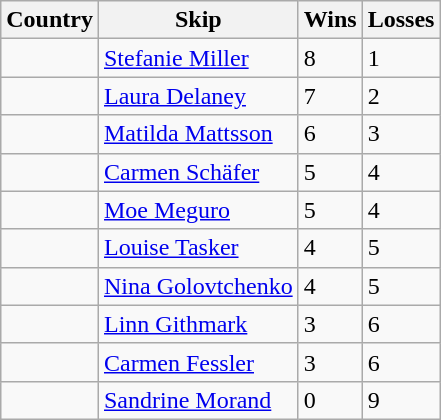<table class="wikitable">
<tr>
<th>Country</th>
<th>Skip</th>
<th>Wins</th>
<th>Losses</th>
</tr>
<tr>
<td></td>
<td><a href='#'>Stefanie Miller</a></td>
<td>8</td>
<td>1</td>
</tr>
<tr>
<td></td>
<td><a href='#'>Laura Delaney</a></td>
<td>7</td>
<td>2</td>
</tr>
<tr>
<td></td>
<td><a href='#'>Matilda Mattsson</a></td>
<td>6</td>
<td>3</td>
</tr>
<tr>
<td></td>
<td><a href='#'>Carmen Schäfer</a></td>
<td>5</td>
<td>4</td>
</tr>
<tr>
<td></td>
<td><a href='#'>Moe Meguro</a></td>
<td>5</td>
<td>4</td>
</tr>
<tr>
<td></td>
<td><a href='#'>Louise Tasker</a></td>
<td>4</td>
<td>5</td>
</tr>
<tr>
<td></td>
<td><a href='#'>Nina Golovtchenko</a></td>
<td>4</td>
<td>5</td>
</tr>
<tr>
<td></td>
<td><a href='#'>Linn Githmark</a></td>
<td>3</td>
<td>6</td>
</tr>
<tr>
<td></td>
<td><a href='#'>Carmen Fessler</a></td>
<td>3</td>
<td>6</td>
</tr>
<tr>
<td></td>
<td><a href='#'>Sandrine Morand</a></td>
<td>0</td>
<td>9</td>
</tr>
</table>
